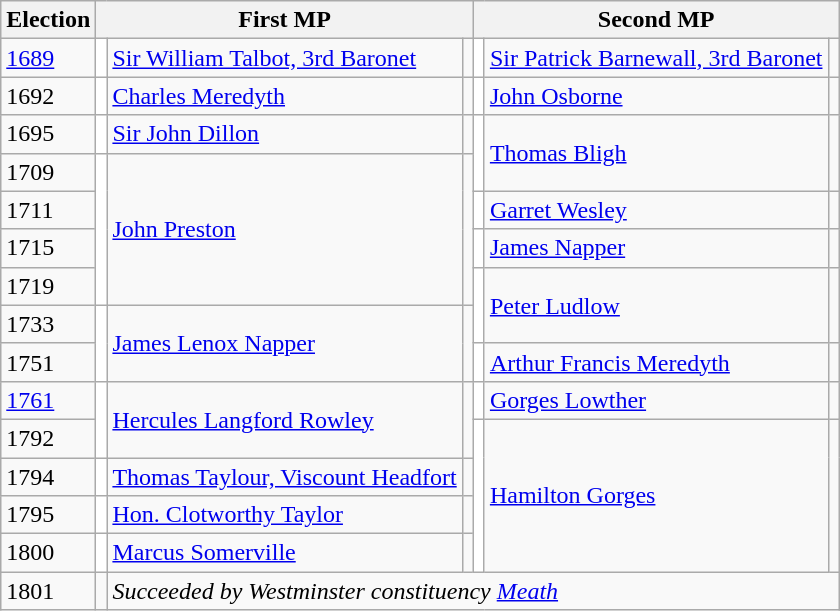<table class="wikitable">
<tr>
<th>Election</th>
<th colspan=3>First MP</th>
<th colspan=3>Second MP</th>
</tr>
<tr>
<td><a href='#'>1689</a></td>
<td style="background-color: white"></td>
<td><a href='#'>Sir William Talbot, 3rd Baronet</a></td>
<td></td>
<td style="background-color: white"></td>
<td><a href='#'>Sir Patrick Barnewall, 3rd Baronet</a></td>
<td></td>
</tr>
<tr>
<td>1692</td>
<td style="background-color: white"></td>
<td><a href='#'>Charles Meredyth</a></td>
<td></td>
<td style="background-color: white"></td>
<td><a href='#'>John Osborne</a></td>
<td></td>
</tr>
<tr>
<td>1695</td>
<td style="background-color: white"></td>
<td><a href='#'>Sir John Dillon</a> </td>
<td></td>
<td rowspan="2" style="background-color: white"></td>
<td rowspan="2"><a href='#'>Thomas Bligh</a></td>
<td rowspan="2"></td>
</tr>
<tr>
<td>1709</td>
<td rowspan="4" style="background-color: white"></td>
<td rowspan="4"><a href='#'>John Preston</a></td>
<td rowspan="4"></td>
</tr>
<tr>
<td>1711</td>
<td style="background-color: white"></td>
<td><a href='#'>Garret Wesley</a></td>
<td></td>
</tr>
<tr>
<td>1715</td>
<td style="background-color: white"></td>
<td><a href='#'>James Napper</a></td>
<td></td>
</tr>
<tr>
<td>1719</td>
<td rowspan="2" style="background-color: white"></td>
<td rowspan="2"><a href='#'>Peter Ludlow</a></td>
<td rowspan="2"></td>
</tr>
<tr>
<td>1733</td>
<td rowspan="2" style="background-color: white"></td>
<td rowspan="2"><a href='#'>James Lenox Napper</a></td>
<td rowspan="2"></td>
</tr>
<tr>
<td>1751</td>
<td style="background-color: white"></td>
<td><a href='#'>Arthur Francis Meredyth</a></td>
<td></td>
</tr>
<tr>
<td><a href='#'>1761</a></td>
<td rowspan="2" style="background-color: white"></td>
<td rowspan="2"><a href='#'>Hercules Langford Rowley</a></td>
<td rowspan="2"></td>
<td style="background-color: white"></td>
<td><a href='#'>Gorges Lowther</a></td>
<td></td>
</tr>
<tr>
<td>1792</td>
<td rowspan="4" style="background-color: white"></td>
<td rowspan="4"><a href='#'>Hamilton Gorges</a></td>
<td rowspan="4"></td>
</tr>
<tr>
<td>1794</td>
<td style="background-color: white"></td>
<td><a href='#'>Thomas Taylour, Viscount Headfort</a></td>
<td></td>
</tr>
<tr>
<td>1795</td>
<td style="background-color: white"></td>
<td><a href='#'>Hon. Clotworthy Taylor</a></td>
<td></td>
</tr>
<tr>
<td>1800</td>
<td style="background-color: white"></td>
<td><a href='#'>Marcus Somerville</a></td>
<td></td>
</tr>
<tr>
<td>1801</td>
<td></td>
<td colspan = "5"><em>Succeeded by Westminster constituency <a href='#'>Meath</a></em></td>
</tr>
</table>
